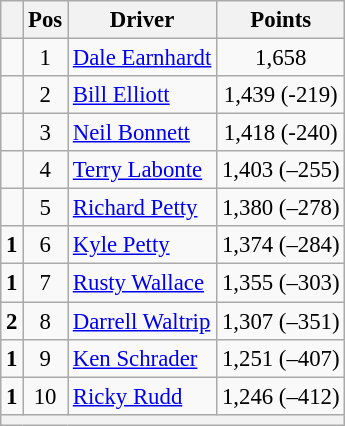<table class="wikitable" style="font-size: 95%;">
<tr>
<th></th>
<th>Pos</th>
<th>Driver</th>
<th>Points</th>
</tr>
<tr>
<td align="left"></td>
<td style="text-align:center;">1</td>
<td><a href='#'>Dale Earnhardt</a></td>
<td style="text-align:center;">1,658</td>
</tr>
<tr>
<td align="left"></td>
<td style="text-align:center;">2</td>
<td><a href='#'>Bill Elliott</a></td>
<td style="text-align:center;">1,439 (-219)</td>
</tr>
<tr>
<td align="left"></td>
<td style="text-align:center;">3</td>
<td><a href='#'>Neil Bonnett</a></td>
<td style="text-align:center;">1,418 (-240)</td>
</tr>
<tr>
<td align="left"></td>
<td style="text-align:center;">4</td>
<td><a href='#'>Terry Labonte</a></td>
<td style="text-align:center;">1,403 (–255)</td>
</tr>
<tr>
<td align="left"></td>
<td style="text-align:center;">5</td>
<td><a href='#'>Richard Petty</a></td>
<td style="text-align:center;">1,380 (–278)</td>
</tr>
<tr>
<td align="left">  <strong>1</strong></td>
<td style="text-align:center;">6</td>
<td><a href='#'>Kyle Petty</a></td>
<td style="text-align:center;">1,374 (–284)</td>
</tr>
<tr>
<td align="left">  <strong>1</strong></td>
<td style="text-align:center;">7</td>
<td><a href='#'>Rusty Wallace</a></td>
<td style="text-align:center;">1,355 (–303)</td>
</tr>
<tr>
<td align="left">  <strong>2</strong></td>
<td style="text-align:center;">8</td>
<td><a href='#'>Darrell Waltrip</a></td>
<td style="text-align:center;">1,307 (–351)</td>
</tr>
<tr>
<td align="left">  <strong>1</strong></td>
<td style="text-align:center;">9</td>
<td><a href='#'>Ken Schrader</a></td>
<td style="text-align:center;">1,251 (–407)</td>
</tr>
<tr>
<td align="left">  <strong>1</strong></td>
<td style="text-align:center;">10</td>
<td><a href='#'>Ricky Rudd</a></td>
<td style="text-align:center;">1,246 (–412)</td>
</tr>
<tr class="sortbottom">
<th colspan="9"></th>
</tr>
</table>
